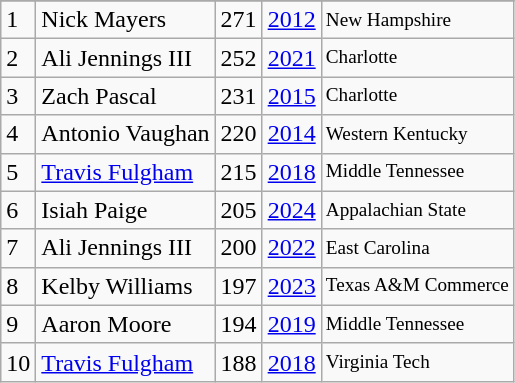<table class="wikitable">
<tr>
</tr>
<tr>
<td>1</td>
<td>Nick Mayers</td>
<td>271</td>
<td><a href='#'>2012</a></td>
<td style="font-size:80%;">New Hampshire</td>
</tr>
<tr>
<td>2</td>
<td>Ali Jennings III</td>
<td>252</td>
<td><a href='#'>2021</a></td>
<td style="font-size:80%;">Charlotte</td>
</tr>
<tr>
<td>3</td>
<td>Zach Pascal</td>
<td>231</td>
<td><a href='#'>2015</a></td>
<td style="font-size:80%;">Charlotte</td>
</tr>
<tr>
<td>4</td>
<td>Antonio Vaughan</td>
<td>220</td>
<td><a href='#'>2014</a></td>
<td style="font-size:80%;">Western Kentucky</td>
</tr>
<tr>
<td>5</td>
<td><a href='#'>Travis Fulgham</a></td>
<td>215</td>
<td><a href='#'>2018</a></td>
<td style="font-size:80%;">Middle Tennessee</td>
</tr>
<tr>
<td>6</td>
<td>Isiah Paige</td>
<td>205</td>
<td><a href='#'>2024</a></td>
<td style="font-size:80%;">Appalachian State</td>
</tr>
<tr>
<td>7</td>
<td>Ali Jennings III</td>
<td>200</td>
<td><a href='#'>2022</a></td>
<td style="font-size:80%;">East Carolina</td>
</tr>
<tr>
<td>8</td>
<td>Kelby Williams</td>
<td>197</td>
<td><a href='#'>2023</a></td>
<td style="font-size:80%;">Texas A&M Commerce</td>
</tr>
<tr>
<td>9</td>
<td>Aaron Moore</td>
<td>194</td>
<td><a href='#'>2019</a></td>
<td style="font-size:80%;">Middle Tennessee</td>
</tr>
<tr>
<td>10</td>
<td><a href='#'>Travis Fulgham</a></td>
<td>188</td>
<td><a href='#'>2018</a></td>
<td style="font-size:80%;">Virginia Tech</td>
</tr>
</table>
